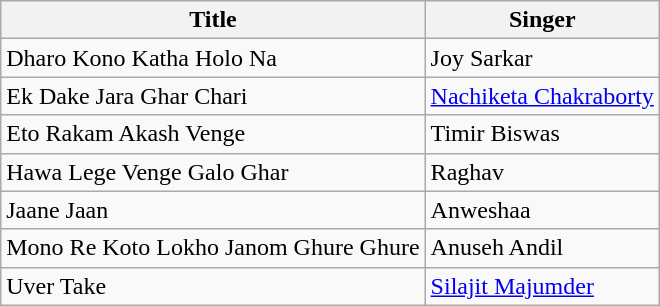<table class="wikitable">
<tr>
<th>Title</th>
<th>Singer</th>
</tr>
<tr>
<td>Dharo Kono Katha Holo Na</td>
<td>Joy Sarkar</td>
</tr>
<tr>
<td>Ek Dake Jara Ghar Chari</td>
<td><a href='#'>Nachiketa Chakraborty</a></td>
</tr>
<tr>
<td>Eto Rakam Akash Venge</td>
<td>Timir Biswas</td>
</tr>
<tr>
<td>Hawa Lege Venge Galo Ghar</td>
<td>Raghav</td>
</tr>
<tr>
<td>Jaane Jaan</td>
<td>Anweshaa</td>
</tr>
<tr>
<td>Mono Re Koto Lokho Janom Ghure Ghure</td>
<td>Anuseh Andil</td>
</tr>
<tr>
<td>Uver Take</td>
<td><a href='#'>Silajit Majumder</a></td>
</tr>
</table>
